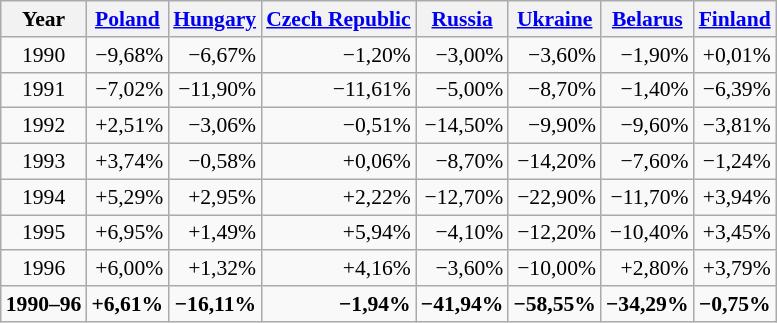<table class="wikitable" style="font-size:90%;">
<tr>
<th>Year</th>
<th><a href='#'>Poland</a></th>
<th><a href='#'>Hungary</a></th>
<th><a href='#'>Czech Republic</a></th>
<th><a href='#'>Russia</a></th>
<th><a href='#'>Ukraine</a></th>
<th><a href='#'>Belarus</a></th>
<th><a href='#'>Finland</a></th>
</tr>
<tr -->
<td align="center">1990</td>
<td align="right">−9,68%</td>
<td align="right">−6,67%</td>
<td align="right">−1,20%</td>
<td align="right">−3,00%</td>
<td align="right">−3,60%</td>
<td align="right">−1,90%</td>
<td align="right">+0,01%</td>
</tr>
<tr -->
<td align="center">1991</td>
<td align="right">−7,02%</td>
<td align="right">−11,90%</td>
<td align="right">−11,61%</td>
<td align="right">−5,00%</td>
<td align="right">−8,70%</td>
<td align="right">−1,40%</td>
<td align="right">−6,39%</td>
</tr>
<tr -->
<td align="center">1992</td>
<td align="right">+2,51%</td>
<td align="right">−3,06%</td>
<td align="right">−0,51%</td>
<td align="right">−14,50%</td>
<td align="right">−9,90%</td>
<td align="right">−9,60%</td>
<td align="right">−3,81%</td>
</tr>
<tr -->
<td align="center">1993</td>
<td align="right">+3,74%</td>
<td align="right">−0,58%</td>
<td align="right">+0,06%</td>
<td align="right">−8,70%</td>
<td align="right">−14,20%</td>
<td align="right">−7,60%</td>
<td align="right">−1,24%</td>
</tr>
<tr -->
<td align="center">1994</td>
<td align="right">+5,29%</td>
<td align="right">+2,95%</td>
<td align="right">+2,22%</td>
<td align="right">−12,70%</td>
<td align="right">−22,90%</td>
<td align="right">−11,70%</td>
<td align="right">+3,94%</td>
</tr>
<tr -->
<td align="center">1995</td>
<td align="right">+6,95%</td>
<td align="right">+1,49%</td>
<td align="right">+5,94%</td>
<td align="right">−4,10%</td>
<td align="right">−12,20%</td>
<td align="right">−10,40%</td>
<td align="right">+3,45%</td>
</tr>
<tr -->
<td align="center">1996</td>
<td align="right">+6,00%</td>
<td align="right">+1,32%</td>
<td align="right">+4,16%</td>
<td align="right">−3,60%</td>
<td align="right">−10,00%</td>
<td align="right">+2,80%</td>
<td align="right">+3,79%</td>
</tr>
<tr -->
<td align="center"><strong>1990–96</strong></td>
<td align="right"><strong>+6,61%</strong></td>
<td align="right"><strong>−16,11%</strong></td>
<td align="right"><strong>−1,94%</strong></td>
<td align="right"><strong>−41,94%</strong></td>
<td align="right"><strong>−58,55%</strong></td>
<td align="right"><strong>−34,29%</strong></td>
<td align="right"><strong>−0,75%</strong></td>
</tr>
</table>
